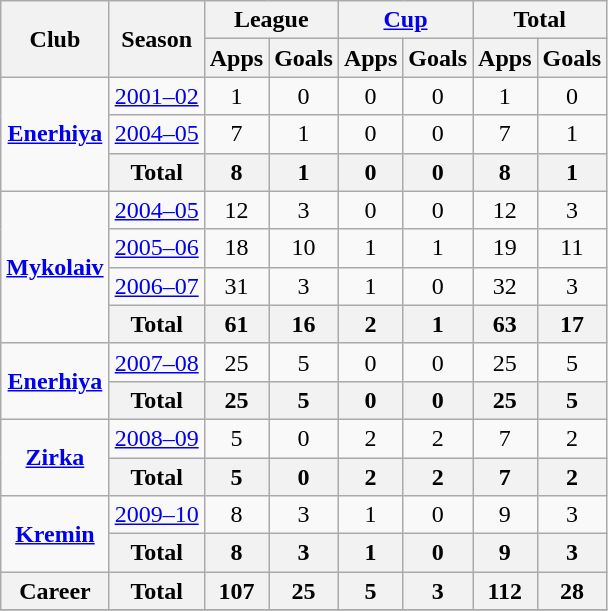<table class="wikitable sortable" style="text-align: center;">
<tr>
<th rowspan="2">Club</th>
<th rowspan="2">Season</th>
<th colspan="2">League</th>
<th colspan="2"><a href='#'>Cup</a></th>
<th colspan="2">Total</th>
</tr>
<tr>
<th>Apps</th>
<th>Goals</th>
<th>Apps</th>
<th>Goals</th>
<th>Apps</th>
<th>Goals</th>
</tr>
<tr>
<td rowspan="3"><strong><a href='#'>Enerhiya</a></strong></td>
<td><a href='#'>2001–02</a></td>
<td>1</td>
<td>0</td>
<td>0</td>
<td>0</td>
<td>1</td>
<td>0</td>
</tr>
<tr>
<td><a href='#'>2004–05</a></td>
<td>7</td>
<td>1</td>
<td>0</td>
<td>0</td>
<td>7</td>
<td>1</td>
</tr>
<tr>
<th>Total</th>
<th>8</th>
<th>1</th>
<th>0</th>
<th>0</th>
<th>8</th>
<th>1</th>
</tr>
<tr>
<td rowspan="4"><strong><a href='#'>Mykolaiv</a></strong></td>
<td><a href='#'>2004–05</a></td>
<td>12</td>
<td>3</td>
<td>0</td>
<td>0</td>
<td>12</td>
<td>3</td>
</tr>
<tr>
<td><a href='#'>2005–06</a></td>
<td>18</td>
<td>10</td>
<td>1</td>
<td>1</td>
<td>19</td>
<td>11</td>
</tr>
<tr>
<td><a href='#'>2006–07</a></td>
<td>31</td>
<td>3</td>
<td>1</td>
<td>0</td>
<td>32</td>
<td>3</td>
</tr>
<tr>
<th>Total</th>
<th>61</th>
<th>16</th>
<th>2</th>
<th>1</th>
<th>63</th>
<th>17</th>
</tr>
<tr>
<td rowspan="2"><strong><a href='#'>Enerhiya</a></strong></td>
<td><a href='#'>2007–08</a></td>
<td>25</td>
<td>5</td>
<td>0</td>
<td>0</td>
<td>25</td>
<td>5</td>
</tr>
<tr>
<th>Total</th>
<th>25</th>
<th>5</th>
<th>0</th>
<th>0</th>
<th>25</th>
<th>5</th>
</tr>
<tr>
<td rowspan="2"><strong><a href='#'>Zirka</a></strong></td>
<td><a href='#'>2008–09</a></td>
<td>5</td>
<td>0</td>
<td>2</td>
<td>2</td>
<td>7</td>
<td>2</td>
</tr>
<tr>
<th>Total</th>
<th>5</th>
<th>0</th>
<th>2</th>
<th>2</th>
<th>7</th>
<th>2</th>
</tr>
<tr>
<td rowspan="2"><strong><a href='#'>Kremin</a></strong></td>
<td><a href='#'>2009–10</a></td>
<td>8</td>
<td>3</td>
<td>1</td>
<td>0</td>
<td>9</td>
<td>3</td>
</tr>
<tr>
<th>Total</th>
<th>8</th>
<th>3</th>
<th>1</th>
<th>0</th>
<th>9</th>
<th>3</th>
</tr>
<tr>
<th>Career</th>
<th>Total</th>
<th>107</th>
<th>25</th>
<th>5</th>
<th>3</th>
<th>112</th>
<th>28</th>
</tr>
<tr>
</tr>
</table>
